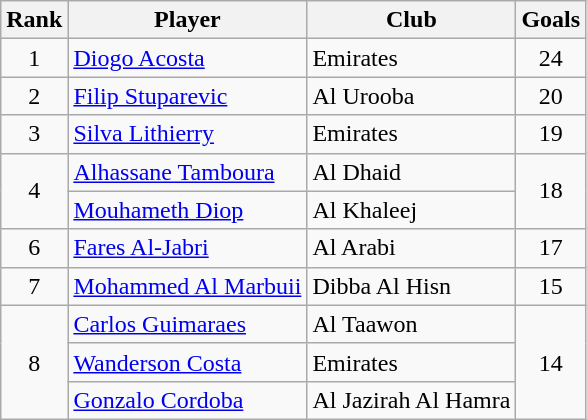<table class=wikitable>
<tr>
<th>Rank</th>
<th>Player</th>
<th>Club</th>
<th>Goals</th>
</tr>
<tr>
<td align=center>1</td>
<td align=left> <a href='#'>Diogo Acosta</a></td>
<td align=left>Emirates</td>
<td align=center>24</td>
</tr>
<tr>
<td align=center>2</td>
<td align=left> <a href='#'>Filip Stuparevic</a></td>
<td align=left>Al Urooba</td>
<td align=center>20</td>
</tr>
<tr>
<td align=center>3</td>
<td align=left> <a href='#'>Silva Lithierry</a></td>
<td align=left>Emirates</td>
<td align=center>19</td>
</tr>
<tr>
<td rowspan=2 align=center>4</td>
<td align=left> <a href='#'>Alhassane Tamboura</a></td>
<td align=left>Al Dhaid</td>
<td rowspan=2 align=center>18</td>
</tr>
<tr>
<td align=left> <a href='#'>Mouhameth Diop</a></td>
<td align=left>Al Khaleej</td>
</tr>
<tr>
<td align=center>6</td>
<td align=left> <a href='#'>Fares Al-Jabri</a></td>
<td align=left>Al Arabi</td>
<td align=center>17</td>
</tr>
<tr>
<td align=center>7</td>
<td align=left> <a href='#'>Mohammed Al Marbuii</a></td>
<td align=left>Dibba Al Hisn</td>
<td align=center>15</td>
</tr>
<tr>
<td rowspan=3 align=center>8</td>
<td align=left> <a href='#'>Carlos Guimaraes</a></td>
<td align=left>Al Taawon</td>
<td rowspan=3 align=center>14</td>
</tr>
<tr>
<td align=left> <a href='#'>Wanderson Costa</a></td>
<td align=left>Emirates</td>
</tr>
<tr>
<td align=left> <a href='#'>Gonzalo Cordoba</a></td>
<td align=left>Al Jazirah Al Hamra</td>
</tr>
</table>
